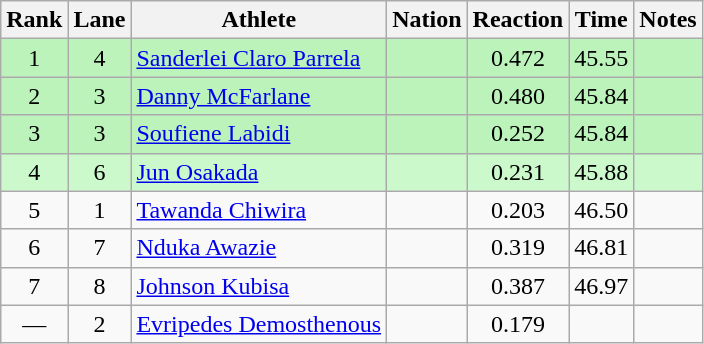<table class="wikitable sortable" style="text-align:center">
<tr>
<th>Rank</th>
<th>Lane</th>
<th>Athlete</th>
<th>Nation</th>
<th>Reaction</th>
<th>Time</th>
<th>Notes</th>
</tr>
<tr bgcolor = "bbf3bb">
<td align="center">1</td>
<td align="center">4</td>
<td align="left"><a href='#'>Sanderlei Claro Parrela</a></td>
<td align="left"></td>
<td align="center">0.472</td>
<td align="center">45.55</td>
<td></td>
</tr>
<tr bgcolor = "bbf3bb">
<td align="center">2</td>
<td align="center">3</td>
<td align="left"><a href='#'>Danny McFarlane</a></td>
<td align="left"></td>
<td align="center">0.480</td>
<td align="center">45.84</td>
<td></td>
</tr>
<tr bgcolor = "bbf3bb">
<td align="center">3</td>
<td align="center">3</td>
<td align="left"><a href='#'>Soufiene Labidi</a></td>
<td align="left"></td>
<td align="center">0.252</td>
<td align="center">45.84</td>
<td></td>
</tr>
<tr bgcolor = "ccf9cc">
<td align="center">4</td>
<td align="center">6</td>
<td align="left"><a href='#'>Jun Osakada</a></td>
<td align="left"></td>
<td align="center">0.231</td>
<td align="center">45.88</td>
<td></td>
</tr>
<tr>
<td align="center">5</td>
<td align="center">1</td>
<td align="left"><a href='#'>Tawanda Chiwira</a></td>
<td align="left"></td>
<td align="center">0.203</td>
<td align="center">46.50</td>
<td align="center"></td>
</tr>
<tr>
<td align="center">6</td>
<td align="center">7</td>
<td align="left"><a href='#'>Nduka Awazie</a></td>
<td align="left"></td>
<td align="center">0.319</td>
<td align="center">46.81</td>
<td align="center"></td>
</tr>
<tr>
<td align="center">7</td>
<td align="center">8</td>
<td align="left"><a href='#'>Johnson Kubisa</a></td>
<td align="left"></td>
<td align="center">0.387</td>
<td align="center">46.97</td>
<td align="center"></td>
</tr>
<tr>
<td data-sort-value=8>—</td>
<td align="center">2</td>
<td align="left"><a href='#'>Evripedes Demosthenous</a></td>
<td align="left"></td>
<td align="center">0.179</td>
<td align="center"></td>
<td align="center"></td>
</tr>
</table>
